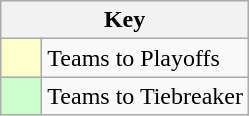<table class="wikitable" style="text-align: center;">
<tr>
<th colspan=2>Key</th>
</tr>
<tr>
<td style="background:#ffffcc; width:20px;"></td>
<td align=left>Teams to Playoffs</td>
</tr>
<tr>
<td style="background:#ccffcc; width:20px;"></td>
<td align=left>Teams to Tiebreaker</td>
</tr>
</table>
